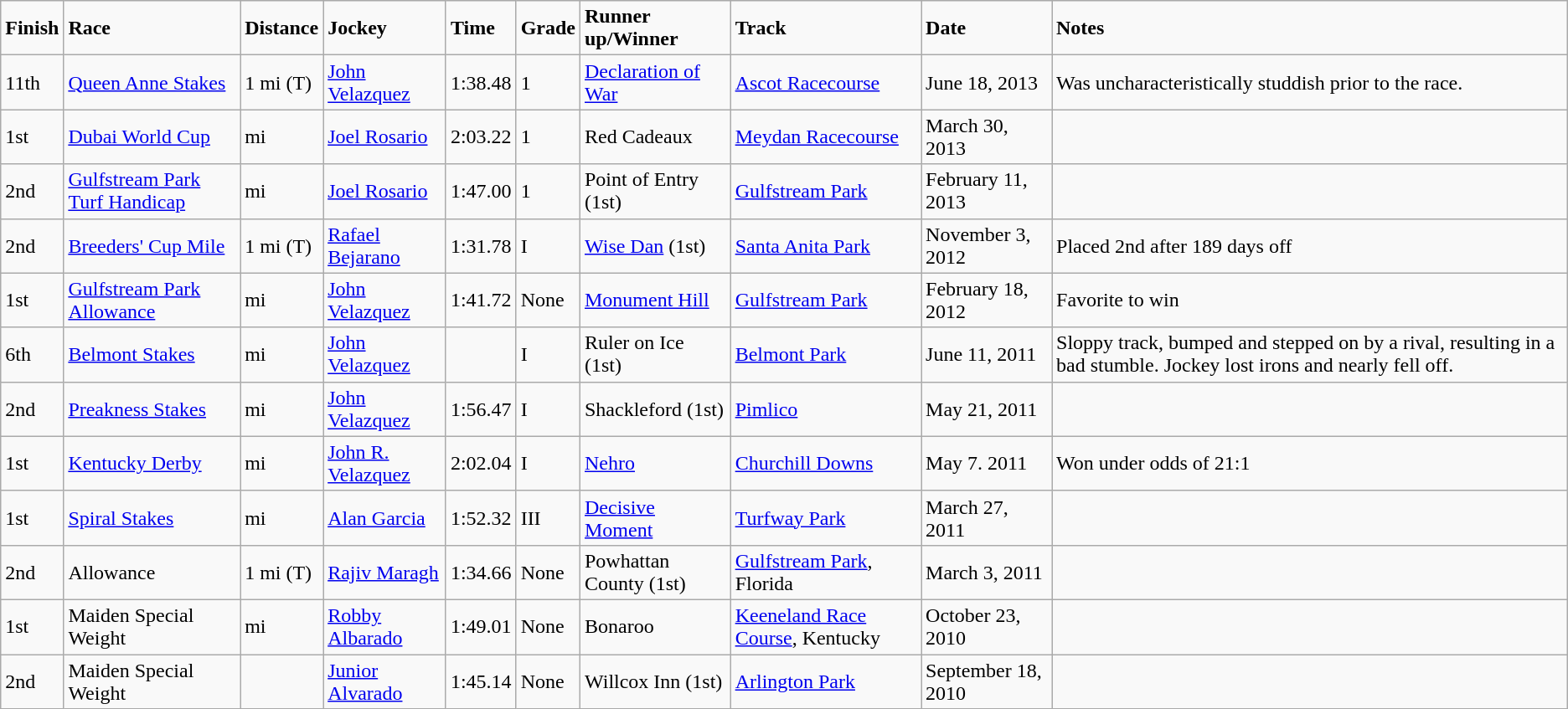<table class="wikitable">
<tr>
<td><strong>Finish</strong></td>
<td><strong>Race</strong></td>
<td><strong>Distance</strong></td>
<td><strong>Jockey</strong></td>
<td><strong>Time</strong></td>
<td><strong>Grade</strong></td>
<td><strong>Runner up/Winner</strong></td>
<td><strong>Track</strong></td>
<td><strong>Date</strong></td>
<td><strong>Notes</strong></td>
</tr>
<tr>
<td>11th</td>
<td><a href='#'>Queen Anne Stakes</a></td>
<td>1 mi (T)</td>
<td><a href='#'>John Velazquez</a></td>
<td>1:38.48</td>
<td>1</td>
<td><a href='#'>Declaration of War</a></td>
<td><a href='#'>Ascot Racecourse</a></td>
<td>June 18, 2013</td>
<td>Was uncharacteristically studdish prior to the race.</td>
</tr>
<tr>
<td>1st</td>
<td><a href='#'>Dubai World Cup</a></td>
<td> mi</td>
<td><a href='#'>Joel Rosario</a></td>
<td>2:03.22</td>
<td>1</td>
<td>Red Cadeaux</td>
<td><a href='#'>Meydan Racecourse</a></td>
<td>March 30, 2013</td>
<td></td>
</tr>
<tr>
<td>2nd</td>
<td><a href='#'>Gulfstream Park Turf Handicap</a></td>
<td> mi</td>
<td><a href='#'>Joel Rosario</a></td>
<td>1:47.00</td>
<td>1</td>
<td>Point of Entry (1st)</td>
<td><a href='#'>Gulfstream Park</a></td>
<td>February 11, 2013</td>
</tr>
<tr>
<td>2nd</td>
<td><a href='#'>Breeders' Cup Mile</a></td>
<td>1 mi (T)</td>
<td><a href='#'>Rafael Bejarano</a></td>
<td>1:31.78</td>
<td>I</td>
<td><a href='#'>Wise Dan</a> (1st)</td>
<td><a href='#'>Santa Anita Park</a></td>
<td>November 3, 2012</td>
<td>Placed 2nd after 189 days off</td>
</tr>
<tr>
<td>1st</td>
<td><a href='#'>Gulfstream Park Allowance</a></td>
<td> mi</td>
<td><a href='#'>John Velazquez</a></td>
<td>1:41.72</td>
<td>None</td>
<td><a href='#'>Monument Hill</a></td>
<td><a href='#'>Gulfstream Park</a></td>
<td>February 18, 2012</td>
<td>Favorite to win</td>
</tr>
<tr>
<td>6th</td>
<td><a href='#'>Belmont Stakes</a></td>
<td> mi</td>
<td><a href='#'>John Velazquez</a></td>
<td></td>
<td>I</td>
<td>Ruler on Ice (1st)</td>
<td><a href='#'>Belmont Park</a></td>
<td>June 11, 2011</td>
<td>Sloppy track, bumped and stepped on by a rival, resulting in a bad stumble. Jockey lost irons and nearly fell off.</td>
</tr>
<tr>
<td>2nd</td>
<td><a href='#'>Preakness Stakes</a></td>
<td> mi</td>
<td><a href='#'>John Velazquez</a></td>
<td>1:56.47</td>
<td>I</td>
<td>Shackleford (1st)</td>
<td><a href='#'>Pimlico</a></td>
<td>May 21, 2011</td>
<td></td>
</tr>
<tr>
<td>1st</td>
<td><a href='#'>Kentucky Derby</a></td>
<td> mi</td>
<td><a href='#'>John R. Velazquez</a></td>
<td>2:02.04</td>
<td>I</td>
<td><a href='#'>Nehro</a></td>
<td><a href='#'>Churchill Downs</a></td>
<td>May 7. 2011</td>
<td>Won under odds of 21:1</td>
</tr>
<tr>
<td>1st</td>
<td><a href='#'>Spiral Stakes</a></td>
<td> mi</td>
<td><a href='#'>Alan Garcia</a></td>
<td>1:52.32</td>
<td>III</td>
<td><a href='#'>Decisive Moment</a></td>
<td><a href='#'>Turfway Park</a></td>
<td>March 27, 2011</td>
<td></td>
</tr>
<tr>
<td>2nd</td>
<td>Allowance</td>
<td>1 mi (T)</td>
<td><a href='#'>Rajiv Maragh</a></td>
<td>1:34.66</td>
<td>None</td>
<td>Powhattan County (1st)</td>
<td><a href='#'>Gulfstream Park</a>, Florida</td>
<td>March 3, 2011</td>
<td></td>
</tr>
<tr>
<td>1st</td>
<td>Maiden Special Weight</td>
<td> mi</td>
<td><a href='#'>Robby Albarado</a></td>
<td>1:49.01</td>
<td>None</td>
<td>Bonaroo</td>
<td><a href='#'>Keeneland Race Course</a>, Kentucky</td>
<td>October 23, 2010</td>
<td></td>
</tr>
<tr>
<td>2nd</td>
<td>Maiden Special Weight</td>
<td></td>
<td><a href='#'>Junior Alvarado</a></td>
<td>1:45.14</td>
<td>None</td>
<td>Willcox Inn (1st)</td>
<td><a href='#'>Arlington Park</a></td>
<td>September 18, 2010</td>
<td></td>
</tr>
</table>
